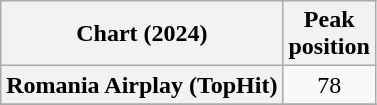<table class="wikitable plainrowheaders" style="text-align:center">
<tr>
<th scope="col">Chart (2024)</th>
<th scope="col">Peak<br>position</th>
</tr>
<tr>
<th scope="row">Romania Airplay (TopHit)</th>
<td>78</td>
</tr>
<tr>
</tr>
</table>
